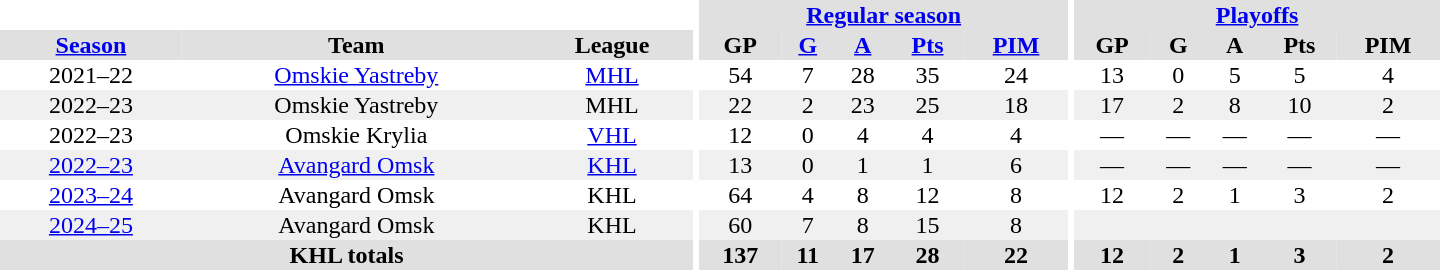<table border="0" cellpadding="1" cellspacing="0" style="text-align:center; width:60em">
<tr bgcolor="#e0e0e0">
<th colspan="3" bgcolor="#ffffff"></th>
<th rowspan="100" bgcolor="#ffffff"></th>
<th colspan="5"><a href='#'>Regular season</a></th>
<th rowspan="100" bgcolor="#ffffff"></th>
<th colspan="5"><a href='#'>Playoffs</a></th>
</tr>
<tr bgcolor="#e0e0e0">
<th><a href='#'>Season</a></th>
<th>Team</th>
<th>League</th>
<th>GP</th>
<th><a href='#'>G</a></th>
<th><a href='#'>A</a></th>
<th><a href='#'>Pts</a></th>
<th><a href='#'>PIM</a></th>
<th>GP</th>
<th>G</th>
<th>A</th>
<th>Pts</th>
<th>PIM</th>
</tr>
<tr>
<td>2021–22</td>
<td><a href='#'>Omskie Yastreby</a></td>
<td><a href='#'>MHL</a></td>
<td>54</td>
<td>7</td>
<td>28</td>
<td>35</td>
<td>24</td>
<td>13</td>
<td>0</td>
<td>5</td>
<td>5</td>
<td>4</td>
</tr>
<tr bgcolor="#f0f0f0">
<td>2022–23</td>
<td>Omskie Yastreby</td>
<td>MHL</td>
<td>22</td>
<td>2</td>
<td>23</td>
<td>25</td>
<td>18</td>
<td>17</td>
<td>2</td>
<td>8</td>
<td>10</td>
<td>2</td>
</tr>
<tr>
<td>2022–23</td>
<td>Omskie Krylia</td>
<td><a href='#'>VHL</a></td>
<td>12</td>
<td>0</td>
<td>4</td>
<td>4</td>
<td>4</td>
<td>—</td>
<td>—</td>
<td>—</td>
<td>—</td>
<td>—</td>
</tr>
<tr bgcolor="#f0f0f0">
<td><a href='#'>2022–23</a></td>
<td><a href='#'>Avangard Omsk</a></td>
<td><a href='#'>KHL</a></td>
<td>13</td>
<td>0</td>
<td>1</td>
<td>1</td>
<td>6</td>
<td>—</td>
<td>—</td>
<td>—</td>
<td>—</td>
<td>—</td>
</tr>
<tr>
<td><a href='#'>2023–24</a></td>
<td>Avangard Omsk</td>
<td>KHL</td>
<td>64</td>
<td>4</td>
<td>8</td>
<td>12</td>
<td>8</td>
<td>12</td>
<td>2</td>
<td>1</td>
<td>3</td>
<td>2</td>
</tr>
<tr bgcolor="#f0f0f0">
<td><a href='#'>2024–25</a></td>
<td>Avangard Omsk</td>
<td>KHL</td>
<td>60</td>
<td>7</td>
<td>8</td>
<td>15</td>
<td>8</td>
<td></td>
<th></th>
<td></td>
<td></td>
<td></td>
</tr>
<tr bgcolor="#e0e0e0">
<th colspan="3">KHL totals</th>
<th>137</th>
<th>11</th>
<th>17</th>
<th>28</th>
<th>22</th>
<th>12</th>
<th>2</th>
<th>1</th>
<th>3</th>
<th>2</th>
</tr>
</table>
